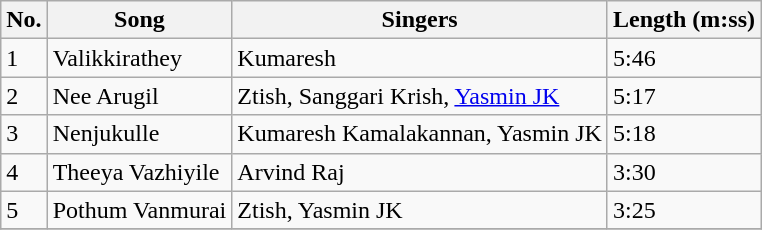<table class="wikitable">
<tr>
<th>No.</th>
<th>Song</th>
<th>Singers</th>
<th>Length (m:ss)</th>
</tr>
<tr>
<td>1</td>
<td>Valikkirathey</td>
<td>Kumaresh</td>
<td>5:46</td>
</tr>
<tr>
<td>2</td>
<td>Nee Arugil</td>
<td>Ztish, Sanggari Krish, <a href='#'>Yasmin JK</a></td>
<td>5:17</td>
</tr>
<tr>
<td>3</td>
<td>Nenjukulle</td>
<td>Kumaresh Kamalakannan, Yasmin JK</td>
<td>5:18</td>
</tr>
<tr>
<td>4</td>
<td>Theeya Vazhiyile</td>
<td>Arvind Raj</td>
<td>3:30</td>
</tr>
<tr>
<td>5</td>
<td>Pothum Vanmurai</td>
<td>Ztish, Yasmin JK</td>
<td>3:25</td>
</tr>
<tr>
</tr>
</table>
